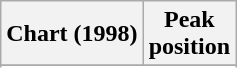<table class="wikitable plainrowheaders sortable" style="text-align:center;">
<tr>
<th scope="col">Chart (1998)</th>
<th scope="col">Peak<br>position</th>
</tr>
<tr>
</tr>
<tr>
</tr>
</table>
